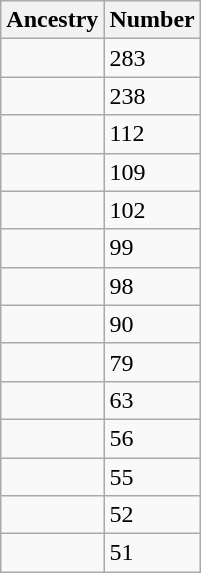<table style="float: right; margin: 1em;" class="wikitable sortable">
<tr>
<th>Ancestry</th>
<th>Number</th>
</tr>
<tr>
<td></td>
<td>283</td>
</tr>
<tr>
<td></td>
<td>238</td>
</tr>
<tr>
<td></td>
<td>112</td>
</tr>
<tr>
<td></td>
<td>109</td>
</tr>
<tr>
<td></td>
<td>102</td>
</tr>
<tr>
<td></td>
<td>99</td>
</tr>
<tr>
<td></td>
<td>98</td>
</tr>
<tr>
<td></td>
<td>90</td>
</tr>
<tr>
<td></td>
<td>79</td>
</tr>
<tr>
<td></td>
<td>63</td>
</tr>
<tr>
<td></td>
<td>56</td>
</tr>
<tr>
<td></td>
<td>55</td>
</tr>
<tr>
<td></td>
<td>52</td>
</tr>
<tr>
<td></td>
<td>51</td>
</tr>
</table>
